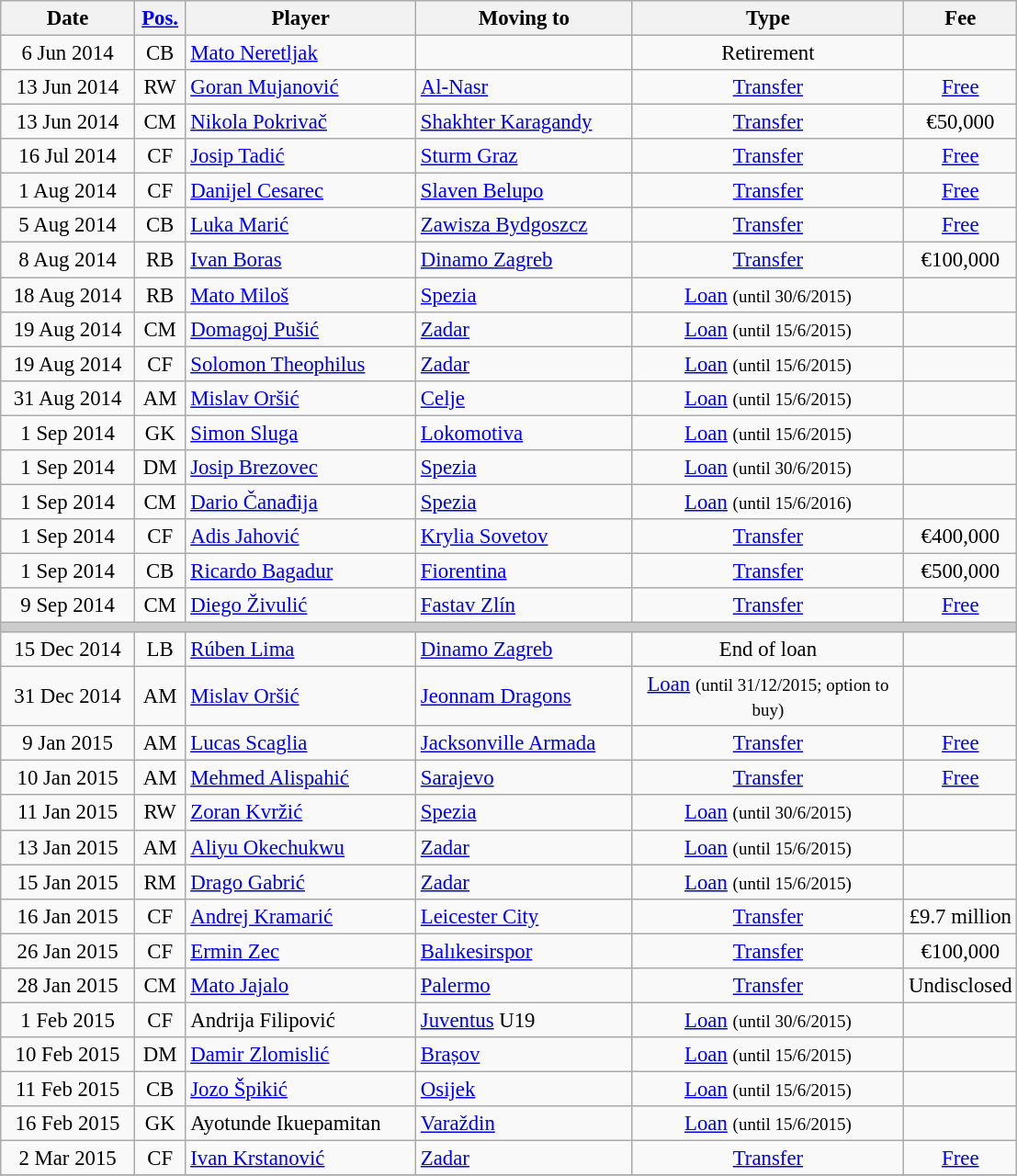<table class="wikitable" style="font-size: 95%; text-align: center;">
<tr>
<th width=90>Date</th>
<th width=30><a href='#'>Pos.</a></th>
<th width=160>Player</th>
<th width=150>Moving to</th>
<th width=190>Type</th>
<th width=75>Fee</th>
</tr>
<tr>
<td>6 Jun 2014</td>
<td>CB</td>
<td style="text-align:left;"> <a href='#'>Mato Neretljak</a></td>
<td></td>
<td>Retirement</td>
<td></td>
</tr>
<tr>
<td>13 Jun 2014</td>
<td>RW</td>
<td style="text-align:left;"> <a href='#'>Goran Mujanović</a></td>
<td style="text-align:left;"> <a href='#'>Al-Nasr</a></td>
<td><a href='#'>Transfer</a></td>
<td><a href='#'>Free</a></td>
</tr>
<tr>
<td>13 Jun 2014</td>
<td>CM</td>
<td style="text-align:left;"> <a href='#'>Nikola Pokrivač</a></td>
<td style="text-align:left;"> <a href='#'>Shakhter Karagandy</a></td>
<td><a href='#'>Transfer</a></td>
<td>€50,000</td>
</tr>
<tr>
<td>16 Jul 2014</td>
<td>CF</td>
<td style="text-align:left;"> <a href='#'>Josip Tadić</a></td>
<td style="text-align:left;"> <a href='#'>Sturm Graz</a></td>
<td><a href='#'>Transfer</a></td>
<td><a href='#'>Free</a></td>
</tr>
<tr>
<td>1 Aug 2014</td>
<td>CF</td>
<td style="text-align:left;"> <a href='#'>Danijel Cesarec</a></td>
<td style="text-align:left;"> <a href='#'>Slaven Belupo</a></td>
<td><a href='#'>Transfer</a></td>
<td><a href='#'>Free</a></td>
</tr>
<tr>
<td>5 Aug 2014</td>
<td>CB</td>
<td style="text-align:left;"> <a href='#'>Luka Marić</a></td>
<td style="text-align:left;"> <a href='#'>Zawisza Bydgoszcz</a></td>
<td><a href='#'>Transfer</a></td>
<td><a href='#'>Free</a></td>
</tr>
<tr>
<td>8 Aug 2014</td>
<td>RB</td>
<td style="text-align:left;"> <a href='#'>Ivan Boras</a></td>
<td style="text-align:left;"> <a href='#'>Dinamo Zagreb</a></td>
<td><a href='#'>Transfer</a></td>
<td>€100,000</td>
</tr>
<tr>
<td>18 Aug 2014</td>
<td>RB</td>
<td style="text-align:left;"> <a href='#'>Mato Miloš</a></td>
<td style="text-align:left;"> <a href='#'>Spezia</a></td>
<td><a href='#'>Loan</a> <small>(until 30/6/2015)</small></td>
<td></td>
</tr>
<tr>
<td>19 Aug 2014</td>
<td>CM</td>
<td style="text-align:left;"> <a href='#'>Domagoj Pušić</a></td>
<td style="text-align:left;"> <a href='#'>Zadar</a></td>
<td><a href='#'>Loan</a> <small>(until 15/6/2015)</small></td>
<td></td>
</tr>
<tr>
<td>19 Aug 2014</td>
<td>CF</td>
<td style="text-align:left;"> <a href='#'>Solomon Theophilus</a></td>
<td style="text-align:left;"> <a href='#'>Zadar</a></td>
<td><a href='#'>Loan</a> <small>(until 15/6/2015)</small></td>
<td></td>
</tr>
<tr>
<td>31 Aug 2014</td>
<td>AM</td>
<td style="text-align:left;"> <a href='#'>Mislav Oršić</a></td>
<td style="text-align:left;"> <a href='#'>Celje</a></td>
<td><a href='#'>Loan</a> <small>(until 15/6/2015)</small></td>
<td></td>
</tr>
<tr>
<td>1 Sep 2014</td>
<td>GK</td>
<td style="text-align:left;"> <a href='#'>Simon Sluga</a></td>
<td style="text-align:left;"> <a href='#'>Lokomotiva</a></td>
<td><a href='#'>Loan</a> <small>(until 15/6/2015)</small></td>
<td></td>
</tr>
<tr>
<td>1 Sep 2014</td>
<td>DM</td>
<td style="text-align:left;"> <a href='#'>Josip Brezovec</a></td>
<td style="text-align:left;"> <a href='#'>Spezia</a></td>
<td><a href='#'>Loan</a> <small>(until 30/6/2015)</small></td>
<td></td>
</tr>
<tr>
<td>1 Sep 2014</td>
<td>CM</td>
<td style="text-align:left;"> <a href='#'>Dario Čanađija</a></td>
<td style="text-align:left;"> <a href='#'>Spezia</a></td>
<td><a href='#'>Loan</a> <small>(until 15/6/2016)</small></td>
<td></td>
</tr>
<tr>
<td>1 Sep 2014</td>
<td>CF</td>
<td style="text-align:left;"> <a href='#'>Adis Jahović</a></td>
<td style="text-align:left;"> <a href='#'>Krylia Sovetov</a></td>
<td><a href='#'>Transfer</a></td>
<td>€400,000</td>
</tr>
<tr>
<td>1 Sep 2014</td>
<td>CB</td>
<td style="text-align:left;"> <a href='#'>Ricardo Bagadur</a></td>
<td style="text-align:left;"> <a href='#'>Fiorentina</a></td>
<td><a href='#'>Transfer</a></td>
<td>€500,000</td>
</tr>
<tr>
<td>9 Sep 2014</td>
<td>CM</td>
<td style="text-align:left;"> <a href='#'>Diego Živulić</a></td>
<td style="text-align:left;"> <a href='#'>Fastav Zlín</a></td>
<td><a href='#'>Transfer</a></td>
<td><a href='#'>Free</a></td>
</tr>
<tr style="color:#CCCCCC;background-color:#CCCCCC">
<td colspan="6"></td>
</tr>
<tr>
<td>15 Dec 2014</td>
<td>LB</td>
<td style="text-align:left;"> <a href='#'>Rúben Lima</a></td>
<td style="text-align:left;"> <a href='#'>Dinamo Zagreb</a></td>
<td>End of loan</td>
<td></td>
</tr>
<tr>
<td>31 Dec 2014</td>
<td>AM</td>
<td style="text-align:left;"> <a href='#'>Mislav Oršić</a></td>
<td style="text-align:left;"> <a href='#'>Jeonnam Dragons</a></td>
<td><a href='#'>Loan</a> <small>(until 31/12/2015; option to buy)</small></td>
<td></td>
</tr>
<tr>
<td>9 Jan 2015</td>
<td>AM</td>
<td style="text-align:left;"> <a href='#'>Lucas Scaglia</a></td>
<td style="text-align:left;"> <a href='#'>Jacksonville Armada</a></td>
<td><a href='#'>Transfer</a></td>
<td><a href='#'>Free</a></td>
</tr>
<tr>
<td>10 Jan 2015</td>
<td>AM</td>
<td style="text-align:left;"> <a href='#'>Mehmed Alispahić</a></td>
<td style="text-align:left;"> <a href='#'>Sarajevo</a></td>
<td><a href='#'>Transfer</a></td>
<td><a href='#'>Free</a></td>
</tr>
<tr>
<td>11 Jan 2015</td>
<td>RW</td>
<td style="text-align:left;"> <a href='#'>Zoran Kvržić</a></td>
<td style="text-align:left;"> <a href='#'>Spezia</a></td>
<td><a href='#'>Loan</a> <small>(until 30/6/2015)</small></td>
<td></td>
</tr>
<tr>
<td>13 Jan 2015</td>
<td>AM</td>
<td style="text-align:left;"> <a href='#'>Aliyu Okechukwu</a></td>
<td style="text-align:left;"> <a href='#'>Zadar</a></td>
<td><a href='#'>Loan</a> <small>(until 15/6/2015)</small></td>
<td></td>
</tr>
<tr>
<td>15 Jan 2015</td>
<td>RM</td>
<td style="text-align:left;"> <a href='#'>Drago Gabrić</a></td>
<td style="text-align:left;"> <a href='#'>Zadar</a></td>
<td><a href='#'>Loan</a> <small>(until 15/6/2015)</small></td>
<td></td>
</tr>
<tr>
<td>16 Jan 2015</td>
<td>CF</td>
<td style="text-align:left;"> <a href='#'>Andrej Kramarić</a></td>
<td style="text-align:left;"> <a href='#'>Leicester City</a></td>
<td><a href='#'>Transfer</a></td>
<td>£9.7 million</td>
</tr>
<tr>
<td>26 Jan 2015</td>
<td>CF</td>
<td style="text-align:left;"> <a href='#'>Ermin Zec</a></td>
<td style="text-align:left;"> <a href='#'>Balıkesirspor</a></td>
<td><a href='#'>Transfer</a></td>
<td>€100,000</td>
</tr>
<tr>
<td>28 Jan 2015</td>
<td>CM</td>
<td style="text-align:left;"> <a href='#'>Mato Jajalo</a></td>
<td style="text-align:left;"> <a href='#'>Palermo</a></td>
<td><a href='#'>Transfer</a></td>
<td>Undisclosed</td>
</tr>
<tr>
<td>1 Feb 2015</td>
<td>CF</td>
<td style="text-align:left;"> Andrija Filipović</td>
<td style="text-align:left;"> <a href='#'>Juventus</a> U19</td>
<td><a href='#'>Loan</a> <small>(until 30/6/2015)</small></td>
<td></td>
</tr>
<tr>
<td>10 Feb 2015</td>
<td>DM</td>
<td style="text-align:left;"> <a href='#'>Damir Zlomislić</a></td>
<td style="text-align:left;"> <a href='#'>Brașov</a></td>
<td><a href='#'>Loan</a> <small>(until 15/6/2015)</small></td>
<td></td>
</tr>
<tr>
<td>11 Feb 2015</td>
<td>CB</td>
<td style="text-align:left;"> <a href='#'>Jozo Špikić</a></td>
<td style="text-align:left;"> <a href='#'>Osijek</a></td>
<td><a href='#'>Loan</a> <small>(until 15/6/2015)</small></td>
<td></td>
</tr>
<tr>
<td>16 Feb 2015</td>
<td>GK</td>
<td style="text-align:left;"> Ayotunde Ikuepamitan</td>
<td style="text-align:left;"> <a href='#'>Varaždin</a></td>
<td><a href='#'>Loan</a> <small>(until 15/6/2015)</small></td>
<td></td>
</tr>
<tr>
<td>2 Mar 2015</td>
<td>CF</td>
<td style="text-align:left;"> <a href='#'>Ivan Krstanović</a></td>
<td style="text-align:left;"> <a href='#'>Zadar</a></td>
<td><a href='#'>Transfer</a></td>
<td><a href='#'>Free</a></td>
</tr>
<tr>
</tr>
</table>
